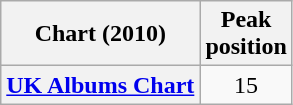<table class="wikitable sortable plainrowheaders">
<tr>
<th scope="col">Chart (2010)</th>
<th scope="col">Peak<br>position</th>
</tr>
<tr>
<th scope="row"><a href='#'>UK Albums Chart</a></th>
<td align="center">15</td>
</tr>
</table>
